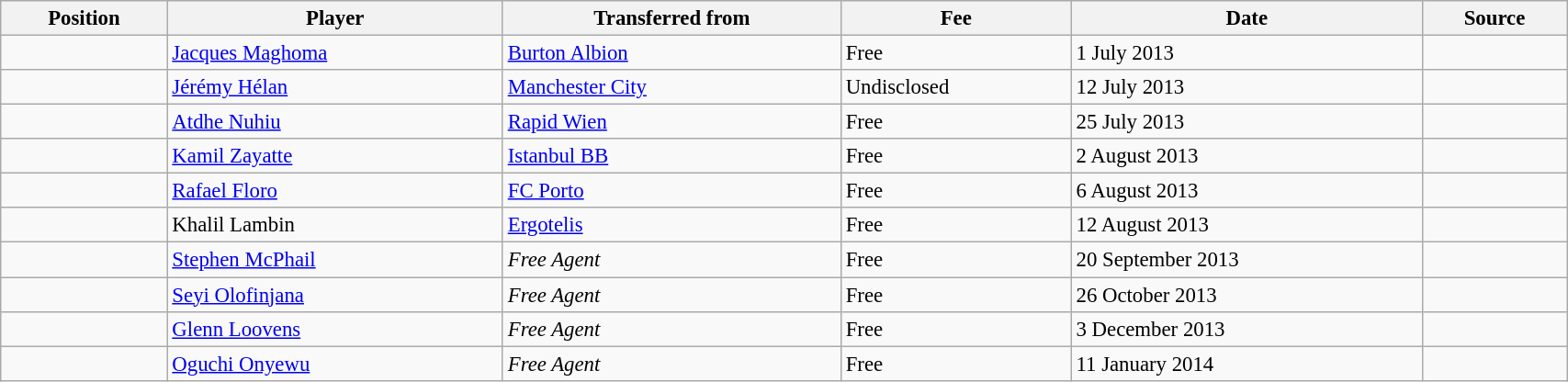<table class="wikitable" style="width:90%; text-align:center; font-size:95%; text-align:left;">
<tr>
<th>Position</th>
<th>Player</th>
<th>Transferred from</th>
<th>Fee</th>
<th>Date</th>
<th>Source</th>
</tr>
<tr>
<td></td>
<td> <a href='#'>Jacques Maghoma</a></td>
<td><a href='#'>Burton Albion</a></td>
<td>Free</td>
<td>1 July 2013</td>
<td></td>
</tr>
<tr>
<td></td>
<td> <a href='#'>Jérémy Hélan</a></td>
<td><a href='#'>Manchester City</a></td>
<td>Undisclosed</td>
<td>12 July 2013</td>
<td></td>
</tr>
<tr>
<td></td>
<td> <a href='#'>Atdhe Nuhiu</a></td>
<td><a href='#'>Rapid Wien</a></td>
<td>Free</td>
<td>25 July 2013</td>
<td></td>
</tr>
<tr>
<td></td>
<td> <a href='#'>Kamil Zayatte</a></td>
<td><a href='#'>Istanbul BB</a></td>
<td>Free</td>
<td>2 August 2013</td>
<td></td>
</tr>
<tr>
<td></td>
<td> <a href='#'>Rafael Floro</a></td>
<td><a href='#'>FC Porto</a></td>
<td>Free</td>
<td>6 August 2013</td>
<td></td>
</tr>
<tr>
<td></td>
<td> Khalil Lambin</td>
<td><a href='#'>Ergotelis</a></td>
<td>Free</td>
<td>12 August 2013</td>
<td></td>
</tr>
<tr>
<td></td>
<td> <a href='#'>Stephen McPhail</a></td>
<td><em>Free Agent</em></td>
<td>Free</td>
<td>20 September 2013</td>
<td></td>
</tr>
<tr>
<td></td>
<td> <a href='#'>Seyi Olofinjana</a></td>
<td><em>Free Agent</em></td>
<td>Free</td>
<td>26 October 2013</td>
<td></td>
</tr>
<tr>
<td></td>
<td> <a href='#'>Glenn Loovens</a></td>
<td><em>Free Agent</em></td>
<td>Free</td>
<td>3 December 2013</td>
<td></td>
</tr>
<tr>
<td></td>
<td> <a href='#'>Oguchi Onyewu</a></td>
<td><em>Free Agent</em></td>
<td>Free</td>
<td>11 January 2014</td>
<td></td>
</tr>
</table>
